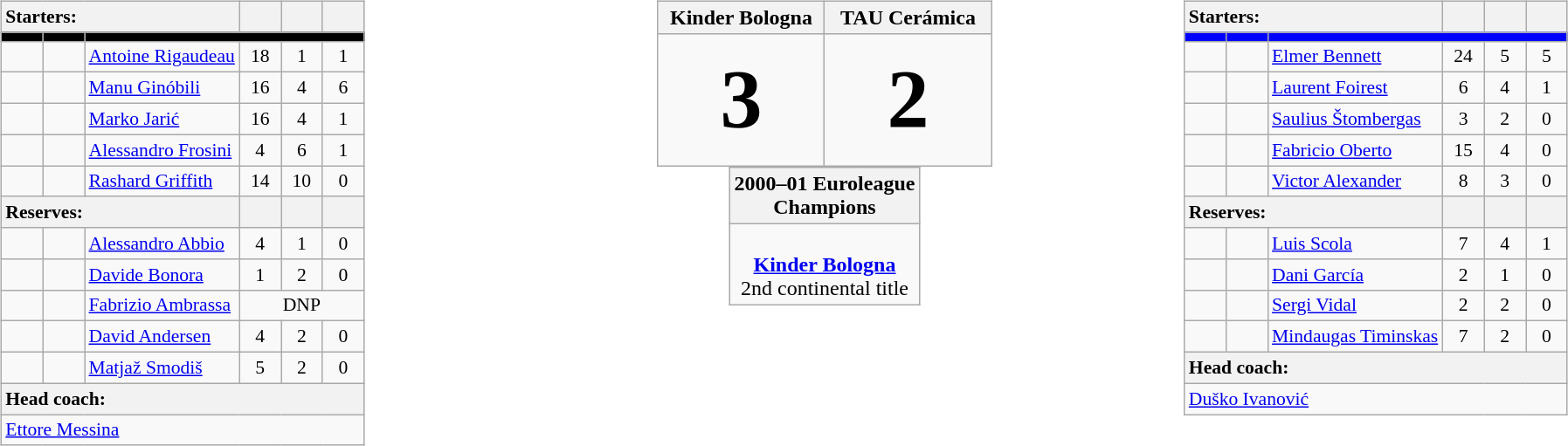<table style="width:100%;">
<tr>
<td valign=top width=33%><br><table class="wikitable" style="font-size:90%; text-align:center; margin:auto;" align=left>
<tr>
<th style="text-align:left" colspan=3>Starters:</th>
<th width=25></th>
<th width=25></th>
<th width=25></th>
</tr>
<tr>
<th style="background:black;" width=25></th>
<th style="background:black;" width=25></th>
<th colspan=4 style="background:black;"></th>
</tr>
<tr>
<td></td>
<td></td>
<td align=left> <a href='#'>Antoine Rigaudeau</a></td>
<td>18</td>
<td>1</td>
<td>1</td>
</tr>
<tr>
<td></td>
<td></td>
<td align=left> <a href='#'>Manu Ginóbili</a></td>
<td>16</td>
<td>4</td>
<td>6</td>
</tr>
<tr>
<td></td>
<td></td>
<td align=left> <a href='#'>Marko Jarić</a></td>
<td>16</td>
<td>4</td>
<td>1</td>
</tr>
<tr>
<td></td>
<td></td>
<td align=left> <a href='#'>Alessandro Frosini</a></td>
<td>4</td>
<td>6</td>
<td>1</td>
</tr>
<tr>
<td></td>
<td></td>
<td align=left> <a href='#'>Rashard Griffith</a></td>
<td>14</td>
<td>10</td>
<td>0</td>
</tr>
<tr>
<th style="text-align:left" colspan=3>Reserves:</th>
<th width=25></th>
<th width=25></th>
<th width=25></th>
</tr>
<tr>
<td></td>
<td></td>
<td align=left> <a href='#'>Alessandro Abbio</a></td>
<td>4</td>
<td>1</td>
<td>0</td>
</tr>
<tr>
<td></td>
<td></td>
<td align=left> <a href='#'>Davide Bonora</a></td>
<td>1</td>
<td>2</td>
<td>0</td>
</tr>
<tr>
<td></td>
<td></td>
<td align=left> <a href='#'>Fabrizio Ambrassa</a></td>
<td colspan=3>DNP</td>
</tr>
<tr>
<td></td>
<td></td>
<td align=left> <a href='#'>David Andersen</a></td>
<td>4</td>
<td>2</td>
<td>0</td>
</tr>
<tr>
<td></td>
<td></td>
<td align=left> <a href='#'>Matjaž Smodiš</a></td>
<td>5</td>
<td>2</td>
<td>0</td>
</tr>
<tr>
<th style="text-align:left" colspan=7>Head coach:</th>
</tr>
<tr>
<td colspan=7 align=left> <a href='#'>Ettore Messina</a></td>
</tr>
</table>
</td>
<td valign=top width=33%><br><table class=wikitable style="text-align:center; margin:auto">
<tr>
<th width=120>Kinder Bologna</th>
<th width=120>TAU Cerámica</th>
</tr>
<tr>
<td style="font-size:400%; text-align:center"><strong>3</strong></td>
<td style="font-size:400%; text-align:center"><strong>2</strong></td>
</tr>
</table>
<table class=wikitable style="text-align:center; margin:auto">
<tr>
<th>2000–01 Euroleague <br>Champions</th>
</tr>
<tr>
<td><br> <strong><a href='#'>Kinder Bologna</a></strong><br>2nd continental title</td>
</tr>
</table>
</td>
<td style="vertical-align:top; width:33%;"><br><table class="wikitable" style="font-size:90%; text-align:center; margin:auto;">
<tr>
<th style="text-align:left" colspan=3>Starters:</th>
<th width=25></th>
<th width=25></th>
<th width=25></th>
</tr>
<tr>
<th style="background:blue;" width=25></th>
<th style="background:blue;" width=25></th>
<th colspan=4 style="background:blue;"></th>
</tr>
<tr>
<td></td>
<td></td>
<td align=left> <a href='#'>Elmer Bennett</a></td>
<td>24</td>
<td>5</td>
<td>5</td>
</tr>
<tr>
<td></td>
<td></td>
<td align=left> <a href='#'>Laurent Foirest</a></td>
<td>6</td>
<td>4</td>
<td>1</td>
</tr>
<tr>
<td></td>
<td></td>
<td align=left> <a href='#'>Saulius Štombergas</a></td>
<td>3</td>
<td>2</td>
<td>0</td>
</tr>
<tr>
<td></td>
<td></td>
<td align=left> <a href='#'>Fabricio Oberto</a></td>
<td>15</td>
<td>4</td>
<td>0</td>
</tr>
<tr>
<td></td>
<td></td>
<td align=left> <a href='#'>Victor Alexander</a></td>
<td>8</td>
<td>3</td>
<td>0</td>
</tr>
<tr>
<th style="text-align:left" colspan=3>Reserves:</th>
<th width=25></th>
<th width=25></th>
<th width=25></th>
</tr>
<tr>
<td></td>
<td></td>
<td align=left> <a href='#'>Luis Scola</a></td>
<td>7</td>
<td>4</td>
<td>1</td>
</tr>
<tr>
<td></td>
<td></td>
<td align=left> <a href='#'>Dani García</a></td>
<td>2</td>
<td>1</td>
<td>0</td>
</tr>
<tr>
<td></td>
<td></td>
<td align=left> <a href='#'>Sergi Vidal</a></td>
<td>2</td>
<td>2</td>
<td>0</td>
</tr>
<tr>
<td></td>
<td></td>
<td align=left> <a href='#'>Mindaugas Timinskas</a></td>
<td>7</td>
<td>2</td>
<td>0</td>
</tr>
<tr>
<th style="text-align:left" colspan=7>Head coach:</th>
</tr>
<tr>
<td colspan=7 align=left> <a href='#'>Duško Ivanović</a></td>
</tr>
</table>
</td>
</tr>
</table>
